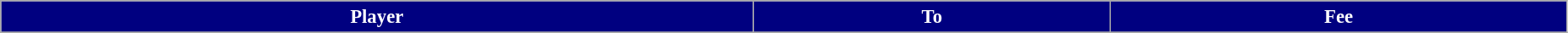<table class="wikitable" style="text-align:left; font-size:95%;width:98%;">
<tr>
<th style="background:navy; color:white;">Player</th>
<th style="background:navy; color:white;">To</th>
<th style="background:navy; color:white;">Fee</th>
</tr>
<tr>
</tr>
</table>
